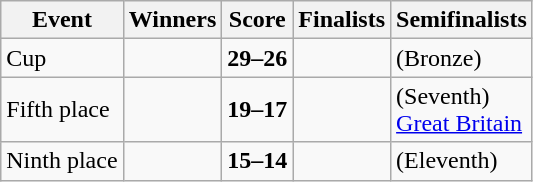<table class="wikitable">
<tr>
<th>Event</th>
<th>Winners</th>
<th>Score</th>
<th>Finalists</th>
<th>Semifinalists</th>
</tr>
<tr>
<td>Cup</td>
<td><strong></strong></td>
<td align=center><strong>29–26</strong></td>
<td></td>
<td> (Bronze)<br></td>
</tr>
<tr>
<td>Fifth place</td>
<td><strong></strong></td>
<td align=center><strong>19–17</strong></td>
<td></td>
<td> (Seventh)<br> <a href='#'>Great Britain</a></td>
</tr>
<tr>
<td>Ninth place</td>
<td><strong></strong></td>
<td align=center><strong>15–14</strong></td>
<td></td>
<td> (Eleventh)<br></td>
</tr>
</table>
